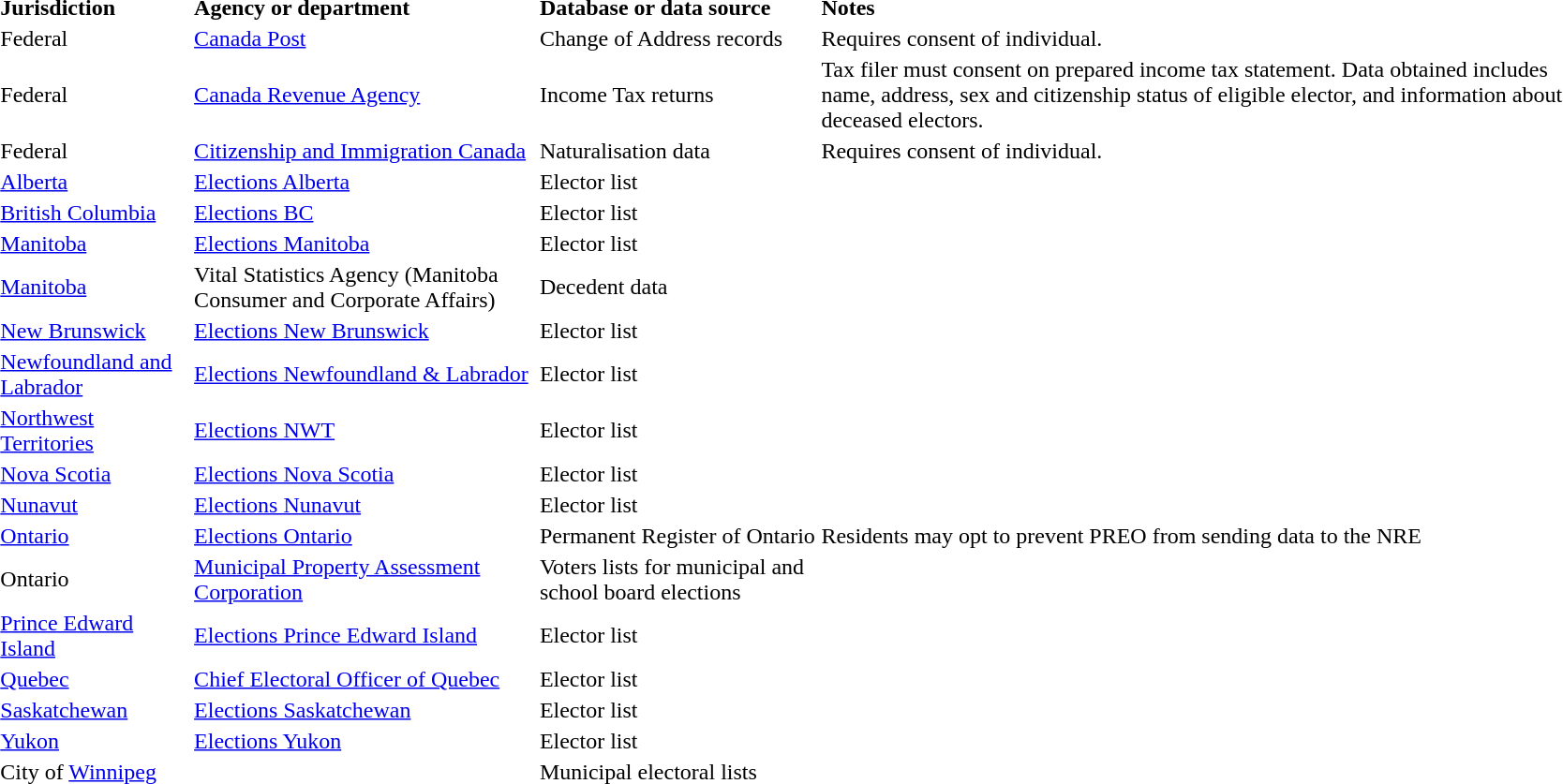<table class="toccolours collapsible" width=90% style="clear:both; margin:1.5em auto; text-align:left;">
<tr>
<th>Jurisdiction</th>
<th>Agency or department</th>
<th>Database or data source</th>
<th>Notes</th>
</tr>
<tr>
<td>Federal</td>
<td><a href='#'>Canada Post</a></td>
<td>Change of Address records</td>
<td>Requires consent of individual.</td>
</tr>
<tr>
<td>Federal</td>
<td><a href='#'>Canada Revenue Agency</a></td>
<td>Income Tax returns</td>
<td>Tax filer must consent on prepared income tax statement. Data obtained includes name, address, sex and citizenship status of eligible elector, and information about deceased electors.</td>
</tr>
<tr>
<td>Federal</td>
<td><a href='#'>Citizenship and Immigration Canada</a></td>
<td>Naturalisation data</td>
<td>Requires consent of individual.</td>
</tr>
<tr>
<td><a href='#'>Alberta</a></td>
<td><a href='#'>Elections Alberta</a></td>
<td>Elector list</td>
<td></td>
</tr>
<tr>
<td><a href='#'>British Columbia</a></td>
<td><a href='#'>Elections BC</a></td>
<td>Elector list</td>
<td></td>
</tr>
<tr>
<td><a href='#'>Manitoba</a></td>
<td><a href='#'>Elections Manitoba</a></td>
<td>Elector list</td>
<td></td>
</tr>
<tr>
<td><a href='#'>Manitoba</a></td>
<td>Vital Statistics Agency (Manitoba Consumer and Corporate Affairs)</td>
<td>Decedent data</td>
<td></td>
</tr>
<tr>
<td><a href='#'>New Brunswick</a></td>
<td><a href='#'>Elections New Brunswick</a></td>
<td>Elector list</td>
<td></td>
</tr>
<tr>
<td><a href='#'>Newfoundland and Labrador</a></td>
<td><a href='#'>Elections Newfoundland & Labrador</a></td>
<td>Elector list</td>
<td></td>
</tr>
<tr>
<td><a href='#'>Northwest Territories</a></td>
<td><a href='#'>Elections NWT</a></td>
<td>Elector list</td>
<td></td>
</tr>
<tr>
<td><a href='#'>Nova Scotia</a></td>
<td><a href='#'>Elections Nova Scotia</a></td>
<td>Elector list</td>
<td></td>
</tr>
<tr>
<td><a href='#'>Nunavut</a></td>
<td><a href='#'>Elections Nunavut</a></td>
<td>Elector list</td>
<td></td>
</tr>
<tr>
<td><a href='#'>Ontario</a></td>
<td><a href='#'>Elections Ontario</a></td>
<td>Permanent Register of Ontario</td>
<td>Residents may opt to prevent PREO from sending data to the NRE</td>
</tr>
<tr>
<td>Ontario</td>
<td><a href='#'>Municipal Property Assessment Corporation</a></td>
<td>Voters lists for municipal and school board elections</td>
<td></td>
</tr>
<tr>
<td><a href='#'>Prince Edward Island</a></td>
<td><a href='#'>Elections Prince Edward Island</a></td>
<td>Elector list</td>
<td></td>
</tr>
<tr>
<td><a href='#'>Quebec</a></td>
<td><a href='#'>Chief Electoral Officer of Quebec</a></td>
<td>Elector list</td>
<td></td>
</tr>
<tr>
<td><a href='#'>Saskatchewan</a></td>
<td><a href='#'>Elections Saskatchewan</a></td>
<td>Elector list</td>
<td></td>
</tr>
<tr>
<td><a href='#'>Yukon</a></td>
<td><a href='#'>Elections Yukon</a></td>
<td>Elector list</td>
<td></td>
</tr>
<tr>
<td>City of <a href='#'>Winnipeg</a></td>
<td></td>
<td>Municipal electoral lists</td>
<td></td>
</tr>
</table>
